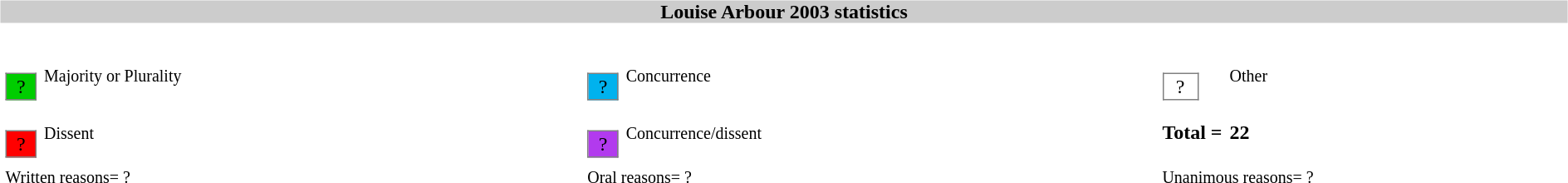<table width=100%>
<tr>
<td><br><table width=100% align=center cellpadding=0 cellspacing=0>
<tr>
<th bgcolor=#CCCCCC>Louise Arbour 2003 statistics</th>
</tr>
<tr>
<td><br><table width=100% cellpadding="2" cellspacing="2" border="0"width=25px>
<tr>
<td><br><table border="1" style="border-collapse:collapse;">
<tr>
<td align=center bgcolor=#00CD00 width=25px>?</td>
</tr>
</table>
</td>
<td><small>Majority or Plurality</small></td>
<td width=25px><br><table border="1" style="border-collapse:collapse;">
<tr>
<td align=center width=25px bgcolor=#00B2EE>?</td>
</tr>
</table>
</td>
<td><small>Concurrence</small></td>
<td width=25px><br><table border="1" style="border-collapse:collapse;">
<tr>
<td align=center width=25px bgcolor=white>?</td>
</tr>
</table>
</td>
<td><small>Other</small></td>
</tr>
<tr>
<td width=25px><br><table border="1" style="border-collapse:collapse;">
<tr>
<td align=center width=25px bgcolor=red>?</td>
</tr>
</table>
</td>
<td><small>Dissent</small></td>
<td width=25px><br><table border="1" style="border-collapse:collapse;">
<tr>
<td align=center width=25px bgcolor=#B23AEE>?</td>
</tr>
</table>
</td>
<td><small>Concurrence/dissent</small></td>
<td white-space: nowrap><strong>Total = </strong></td>
<td><strong>22</strong></td>
</tr>
<tr>
<td colspan=2><small>Written reasons= ?</small></td>
<td colspan=2><small>Oral reasons= ?</small></td>
<td colspan=2><small>Unanimous reasons= ?</small></td>
</tr>
<tr>
</tr>
</table>
</td>
</tr>
</table>
</td>
</tr>
</table>
